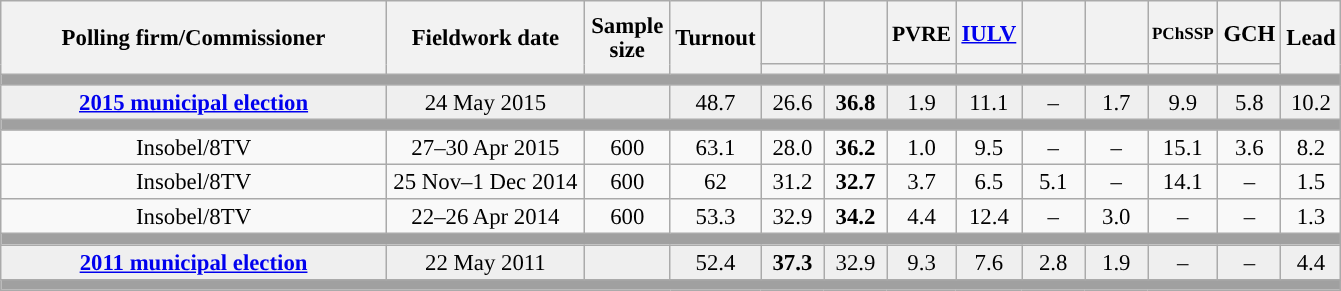<table class="wikitable collapsible collapsed" style="text-align:center; font-size:95%; line-height:16px;">
<tr style="height:42px;">
<th style="width:250px;" rowspan="2">Polling firm/Commissioner</th>
<th style="width:125px;" rowspan="2">Fieldwork date</th>
<th style="width:50px;" rowspan="2">Sample size</th>
<th style="width:45px;" rowspan="2">Turnout</th>
<th style="width:35px;"></th>
<th style="width:35px;"></th>
<th style="width:35px; font-size:95%;">PVRE</th>
<th style="width:35px;"><a href='#'>IULV</a></th>
<th style="width:35px;"></th>
<th style="width:35px;"></th>
<th style="width:35px; font-size:75%;">PChSSP</th>
<th style="width:35px;">GCH</th>
<th style="width:30px;" rowspan="2">Lead</th>
</tr>
<tr>
<th style="color:inherit;background:"></th>
<th style="color:inherit;background:"></th>
<th style="color:inherit;background:"></th>
<th style="color:inherit;background:"></th>
<th style="color:inherit;background:"></th>
<th style="color:inherit;background:"></th>
<th style="color:inherit;background:"></th>
<th style="color:inherit;background:"></th>
</tr>
<tr>
<td colspan="13" style="background:#A0A0A0"></td>
</tr>
<tr style="background:#EFEFEF;">
<td><strong><a href='#'>2015 municipal election</a></strong></td>
<td>24 May 2015</td>
<td></td>
<td>48.7</td>
<td>26.6<br></td>
<td><strong>36.8</strong><br></td>
<td>1.9<br></td>
<td>11.1<br></td>
<td>–</td>
<td>1.7<br></td>
<td>9.9<br></td>
<td>5.8<br></td>
<td style="background:">10.2</td>
</tr>
<tr>
<td colspan="13" style="background:#A0A0A0"></td>
</tr>
<tr>
<td>Insobel/8TV</td>
<td>27–30 Apr 2015</td>
<td>600</td>
<td>63.1</td>
<td>28.0<br></td>
<td><strong>36.2</strong><br></td>
<td>1.0<br></td>
<td>9.5<br></td>
<td>–</td>
<td>–</td>
<td>15.1<br></td>
<td>3.6<br></td>
<td style="background:">8.2</td>
</tr>
<tr>
<td>Insobel/8TV</td>
<td>25 Nov–1 Dec 2014</td>
<td>600</td>
<td>62</td>
<td>31.2<br></td>
<td><strong>32.7</strong><br></td>
<td>3.7<br></td>
<td>6.5<br></td>
<td>5.1<br></td>
<td>–</td>
<td>14.1<br></td>
<td>–</td>
<td style="background:">1.5</td>
</tr>
<tr>
<td>Insobel/8TV</td>
<td>22–26 Apr 2014</td>
<td>600</td>
<td>53.3</td>
<td>32.9<br></td>
<td><strong>34.2</strong><br></td>
<td>4.4<br></td>
<td>12.4<br></td>
<td>–</td>
<td>3.0<br></td>
<td>–</td>
<td>–</td>
<td style="background:">1.3</td>
</tr>
<tr>
<td colspan="13" style="background:#A0A0A0"></td>
</tr>
<tr style="background:#EFEFEF;">
<td><strong><a href='#'>2011 municipal election</a></strong></td>
<td>22 May 2011</td>
<td></td>
<td>52.4</td>
<td><strong>37.3</strong><br></td>
<td>32.9<br></td>
<td>9.3<br></td>
<td>7.6<br></td>
<td>2.8<br></td>
<td>1.9<br></td>
<td>–</td>
<td>–</td>
<td style="background:">4.4</td>
</tr>
<tr>
<td colspan="13" style="background:#A0A0A0"></td>
</tr>
</table>
